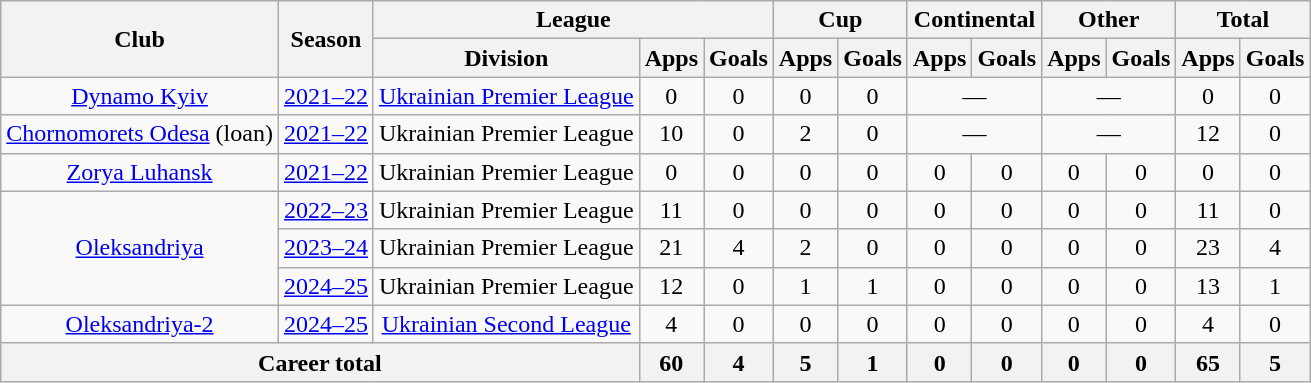<table class="wikitable" style="text-align:center">
<tr>
<th rowspan="2">Club</th>
<th rowspan="2">Season</th>
<th colspan="3">League</th>
<th colspan="2">Cup</th>
<th colspan="2">Continental</th>
<th colspan="2">Other</th>
<th colspan="2">Total</th>
</tr>
<tr>
<th>Division</th>
<th>Apps</th>
<th>Goals</th>
<th>Apps</th>
<th>Goals</th>
<th>Apps</th>
<th>Goals</th>
<th>Apps</th>
<th>Goals</th>
<th>Apps</th>
<th>Goals</th>
</tr>
<tr>
<td><a href='#'>Dynamo Kyiv</a></td>
<td><a href='#'>2021–22</a></td>
<td><a href='#'>Ukrainian Premier League</a></td>
<td>0</td>
<td>0</td>
<td>0</td>
<td>0</td>
<td colspan="2">—</td>
<td colspan="2">—</td>
<td>0</td>
<td>0</td>
</tr>
<tr>
<td><a href='#'>Chornomorets Odesa</a> (loan)</td>
<td><a href='#'>2021–22</a></td>
<td>Ukrainian Premier League</td>
<td>10</td>
<td>0</td>
<td>2</td>
<td>0</td>
<td colspan="2">—</td>
<td colspan="2">—</td>
<td>12</td>
<td>0</td>
</tr>
<tr>
<td><a href='#'>Zorya Luhansk</a></td>
<td><a href='#'>2021–22</a></td>
<td>Ukrainian Premier League</td>
<td>0</td>
<td>0</td>
<td>0</td>
<td>0</td>
<td>0</td>
<td>0</td>
<td>0</td>
<td>0</td>
<td>0</td>
<td>0</td>
</tr>
<tr>
<td rowspan="3"><a href='#'>Oleksandriya</a></td>
<td><a href='#'>2022–23</a></td>
<td>Ukrainian Premier League</td>
<td>11</td>
<td>0</td>
<td>0</td>
<td>0</td>
<td>0</td>
<td>0</td>
<td>0</td>
<td>0</td>
<td>11</td>
<td>0</td>
</tr>
<tr>
<td><a href='#'>2023–24</a></td>
<td>Ukrainian Premier League</td>
<td>21</td>
<td>4</td>
<td>2</td>
<td>0</td>
<td>0</td>
<td>0</td>
<td>0</td>
<td>0</td>
<td>23</td>
<td>4</td>
</tr>
<tr>
<td><a href='#'>2024–25</a></td>
<td>Ukrainian Premier League</td>
<td>12</td>
<td>0</td>
<td>1</td>
<td>1</td>
<td>0</td>
<td>0</td>
<td>0</td>
<td>0</td>
<td>13</td>
<td>1</td>
</tr>
<tr>
<td rowspan="1"><a href='#'>Oleksandriya-2</a></td>
<td><a href='#'>2024–25</a></td>
<td><a href='#'>Ukrainian Second League</a></td>
<td>4</td>
<td>0</td>
<td>0</td>
<td>0</td>
<td>0</td>
<td>0</td>
<td>0</td>
<td>0</td>
<td>4</td>
<td>0</td>
</tr>
<tr>
<th colspan="3">Career total</th>
<th>60</th>
<th>4</th>
<th>5</th>
<th>1</th>
<th>0</th>
<th>0</th>
<th>0</th>
<th>0</th>
<th>65</th>
<th>5</th>
</tr>
</table>
